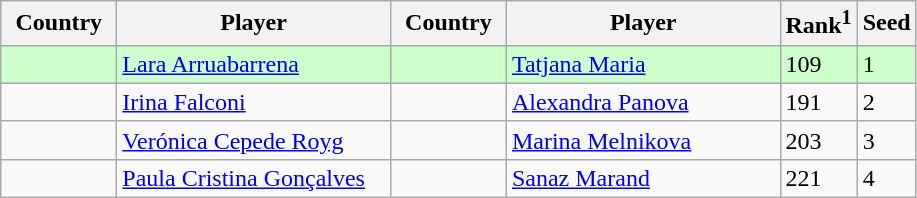<table class="sortable wikitable">
<tr>
<th width="70">Country</th>
<th width="175">Player</th>
<th width="70">Country</th>
<th width="175">Player</th>
<th>Rank<sup>1</sup></th>
<th>Seed</th>
</tr>
<tr style="background:#cfc;">
<td></td>
<td><a href='#'>Lara Arruabarrena</a></td>
<td></td>
<td><a href='#'>Tatjana Maria</a></td>
<td>109</td>
<td>1</td>
</tr>
<tr>
<td></td>
<td><a href='#'>Irina Falconi</a></td>
<td></td>
<td><a href='#'>Alexandra Panova</a></td>
<td>191</td>
<td>2</td>
</tr>
<tr>
<td></td>
<td><a href='#'>Verónica Cepede Royg</a></td>
<td></td>
<td><a href='#'>Marina Melnikova</a></td>
<td>203</td>
<td>3</td>
</tr>
<tr>
<td></td>
<td><a href='#'>Paula Cristina Gonçalves</a></td>
<td></td>
<td><a href='#'>Sanaz Marand</a></td>
<td>221</td>
<td>4</td>
</tr>
</table>
